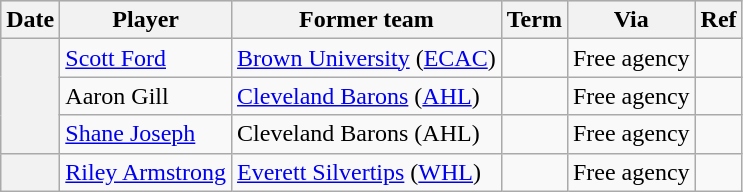<table class="wikitable plainrowheaders">
<tr style="background:#ddd; text-align:center;">
<th>Date</th>
<th>Player</th>
<th>Former team</th>
<th>Term</th>
<th>Via</th>
<th>Ref</th>
</tr>
<tr>
<th scope="row" rowspan=3></th>
<td><a href='#'>Scott Ford</a></td>
<td><a href='#'>Brown University</a> (<a href='#'>ECAC</a>)</td>
<td></td>
<td>Free agency</td>
<td></td>
</tr>
<tr>
<td>Aaron Gill</td>
<td><a href='#'>Cleveland Barons</a> (<a href='#'>AHL</a>)</td>
<td></td>
<td>Free agency</td>
<td></td>
</tr>
<tr>
<td><a href='#'>Shane Joseph</a></td>
<td>Cleveland Barons (AHL)</td>
<td></td>
<td>Free agency</td>
<td></td>
</tr>
<tr>
<th scope="row"></th>
<td><a href='#'>Riley Armstrong</a></td>
<td><a href='#'>Everett Silvertips</a> (<a href='#'>WHL</a>)</td>
<td></td>
<td>Free agency</td>
<td></td>
</tr>
</table>
